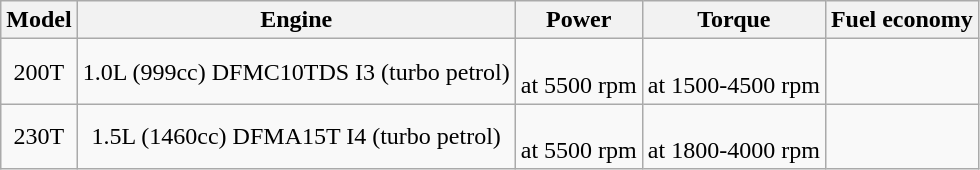<table class="wikitable sortable" style="text-align: center;">
<tr>
<th>Model</th>
<th>Engine</th>
<th>Power</th>
<th>Torque</th>
<th>Fuel economy</th>
</tr>
<tr>
<td>200T</td>
<td rowspan="1">1.0L (999cc) DFMC10TDS I3 (turbo petrol)</td>
<td> <br> at 5500 rpm</td>
<td> <br> at 1500-4500 rpm</td>
<td></td>
</tr>
<tr>
<td>230T</td>
<td rowspan="1">1.5L (1460cc) DFMA15T I4 (turbo petrol)</td>
<td> <br> at 5500 rpm</td>
<td> <br> at 1800-4000 rpm</td>
<td></td>
</tr>
</table>
